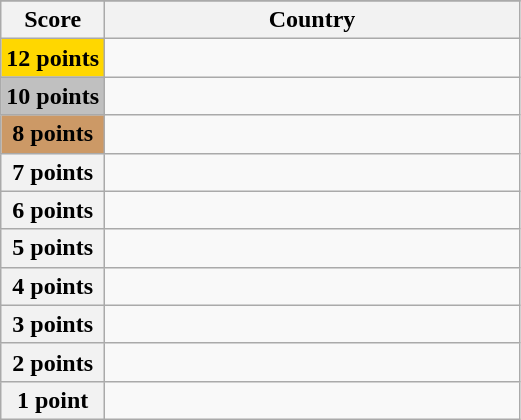<table class="wikitable">
<tr>
</tr>
<tr>
<th scope="col" width="20%">Score</th>
<th scope="col">Country</th>
</tr>
<tr>
<th scope="row" style="background:gold">12 points</th>
<td></td>
</tr>
<tr>
<th scope="row" style="background:silver">10 points</th>
<td></td>
</tr>
<tr>
<th scope="row" style="background:#CC9966">8 points</th>
<td></td>
</tr>
<tr>
<th scope="row">7 points</th>
<td></td>
</tr>
<tr>
<th scope="row">6 points</th>
<td></td>
</tr>
<tr>
<th scope="row">5 points</th>
<td></td>
</tr>
<tr>
<th scope="row">4 points</th>
<td></td>
</tr>
<tr>
<th scope="row">3 points</th>
<td></td>
</tr>
<tr>
<th scope="row">2 points</th>
<td></td>
</tr>
<tr>
<th scope="row">1 point</th>
<td></td>
</tr>
</table>
